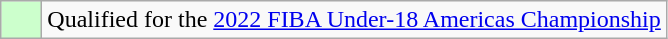<table class="wikitable">
<tr>
<td width=20px bgcolor="#ccffcc"></td>
<td>Qualified for the <a href='#'>2022 FIBA Under-18 Americas Championship</a></td>
</tr>
</table>
